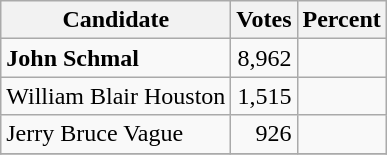<table class="wikitable">
<tr>
<th>Candidate</th>
<th>Votes</th>
<th>Percent</th>
</tr>
<tr>
<td style="font-weight:bold;">John Schmal</td>
<td style="text-align:right;">8,962</td>
<td style="text-align:right;"></td>
</tr>
<tr>
<td>William Blair Houston</td>
<td style="text-align:right;">1,515</td>
<td style="text-align:right;"></td>
</tr>
<tr>
<td>Jerry Bruce Vague</td>
<td style="text-align:right;">926</td>
<td style="text-align:right;"></td>
</tr>
<tr>
</tr>
</table>
